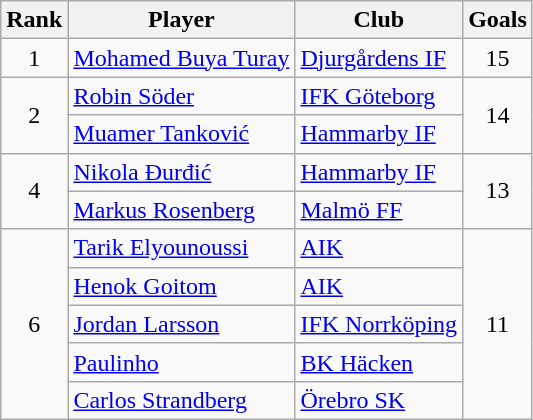<table class="wikitable" style="text-align:center">
<tr>
<th>Rank</th>
<th>Player</th>
<th>Club</th>
<th>Goals</th>
</tr>
<tr>
<td>1</td>
<td align="left"> <a href='#'>Mohamed Buya Turay</a></td>
<td align="left"><a href='#'>Djurgårdens IF</a></td>
<td>15</td>
</tr>
<tr>
<td rowspan="2">2</td>
<td align="left"> <a href='#'>Robin Söder</a></td>
<td align="left"><a href='#'>IFK Göteborg</a></td>
<td rowspan="2">14</td>
</tr>
<tr>
<td align="left"> <a href='#'>Muamer Tanković</a></td>
<td align="left"><a href='#'>Hammarby IF</a></td>
</tr>
<tr>
<td rowspan="2">4</td>
<td align="left"> <a href='#'>Nikola Đurđić</a></td>
<td align="left"><a href='#'>Hammarby IF</a></td>
<td rowspan="2">13</td>
</tr>
<tr>
<td align="left"> <a href='#'>Markus Rosenberg</a></td>
<td align="left"><a href='#'>Malmö FF</a></td>
</tr>
<tr>
<td rowspan="5">6</td>
<td align="left"> <a href='#'>Tarik Elyounoussi</a></td>
<td align="left"><a href='#'>AIK</a></td>
<td rowspan="5">11</td>
</tr>
<tr>
<td align="left"> <a href='#'>Henok Goitom</a></td>
<td align="left"><a href='#'>AIK</a></td>
</tr>
<tr>
<td align="left"> <a href='#'>Jordan Larsson</a></td>
<td align="left"><a href='#'>IFK Norrköping</a></td>
</tr>
<tr>
<td align="left"> <a href='#'>Paulinho</a></td>
<td align="left"><a href='#'>BK Häcken</a></td>
</tr>
<tr>
<td align="left"> <a href='#'>Carlos Strandberg</a></td>
<td align="left"><a href='#'>Örebro SK</a></td>
</tr>
</table>
